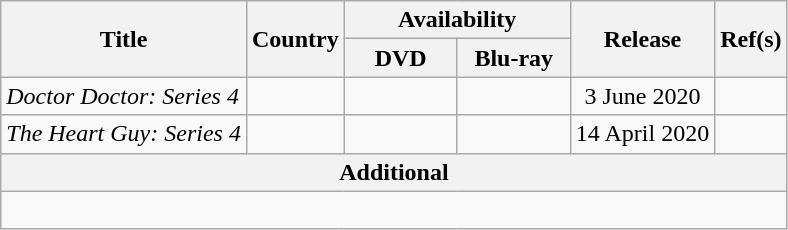<table class="wikitable">
<tr>
<th rowspan="2">Title</th>
<th rowspan="2">Country</th>
<th colspan="2">Availability</th>
<th rowspan="2">Release</th>
<th rowspan="2">Ref(s)</th>
</tr>
<tr>
<th width="68">DVD</th>
<th width="68">Blu-ray</th>
</tr>
<tr>
<td><em>Doctor Doctor: Series 4</em></td>
<td></td>
<td></td>
<td></td>
<td align="center">3 June 2020</td>
<td align="center"></td>
</tr>
<tr>
<td><em>The Heart Guy: Series 4</em></td>
<td></td>
<td></td>
<td></td>
<td align="center">14 April 2020</td>
<td align="center"></td>
</tr>
<tr>
<th colspan="7">Additional</th>
</tr>
<tr>
<td colspan="7"><br></td>
</tr>
</table>
